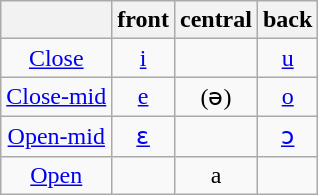<table class="wikitable" style="text-align:center">
<tr>
<th></th>
<th>front</th>
<th>central</th>
<th>back</th>
</tr>
<tr>
<td><a href='#'>Close</a></td>
<td><a href='#'> i</a></td>
<td></td>
<td><a href='#'> u</a></td>
</tr>
<tr>
<td><a href='#'>Close-mid</a></td>
<td><a href='#'> e</a></td>
<td>(ə)</td>
<td><a href='#'> o</a></td>
</tr>
<tr>
<td><a href='#'>Open-mid</a></td>
<td><a href='#'> ɛ</a></td>
<td></td>
<td><a href='#'> ɔ</a></td>
</tr>
<tr>
<td><a href='#'>Open</a></td>
<td></td>
<td>a</td>
<td></td>
</tr>
</table>
